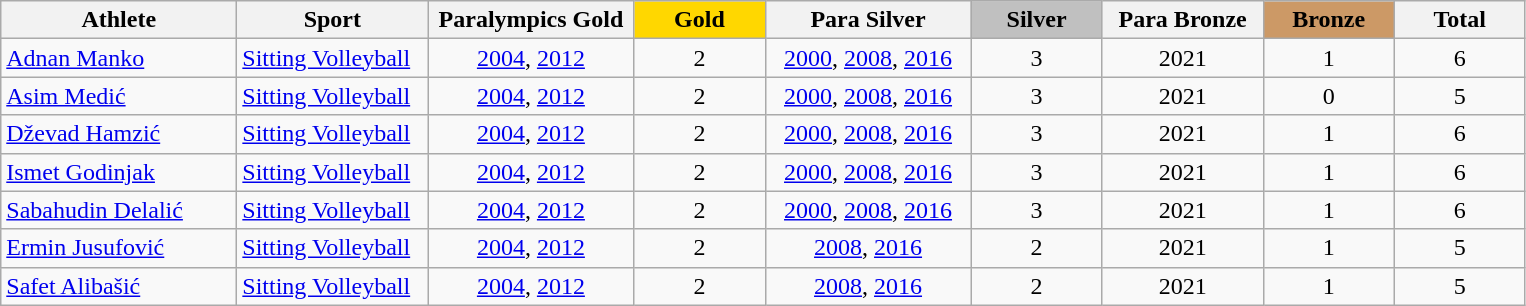<table class="wikitable">
<tr>
<th width=150>Athlete</th>
<th width=120>Sport</th>
<th width=130>Paralympics Gold</th>
<th style="background:gold; width:5.0em; font-weight:bold;">Gold</th>
<th width=130>Para Silver</th>
<th style="background:silver; width:5.0em; font-weight:bold;">Silver</th>
<th width=100>Para Bronze</th>
<th style="background:#c96; width:5.0em; font-weight:bold;">Bronze</th>
<th style="width:5.0em;">Total</th>
</tr>
<tr>
<td><a href='#'>Adnan Manko</a></td>
<td><a href='#'>Sitting Volleyball</a></td>
<td style="text-align:center;"><a href='#'>2004</a>, <a href='#'>2012</a></td>
<td style="text-align:center;">2</td>
<td style="text-align:center;"><a href='#'>2000</a>, <a href='#'>2008</a>, <a href='#'>2016</a></td>
<td style="text-align:center;">3</td>
<td style="text-align:center;">2021</td>
<td style="text-align:center;">1</td>
<td style="text-align:center;">6</td>
</tr>
<tr>
<td><a href='#'>Asim Medić</a></td>
<td><a href='#'>Sitting Volleyball</a></td>
<td style="text-align:center;"><a href='#'>2004</a>, <a href='#'>2012</a></td>
<td style="text-align:center;">2</td>
<td style="text-align:center;"><a href='#'>2000</a>, <a href='#'>2008</a>, <a href='#'>2016</a></td>
<td style="text-align:center;">3</td>
<td style="text-align:center;">2021</td>
<td style="text-align:center;">0</td>
<td style="text-align:center;">5</td>
</tr>
<tr>
<td><a href='#'>Dževad Hamzić</a></td>
<td><a href='#'>Sitting Volleyball</a></td>
<td style="text-align:center;"><a href='#'>2004</a>, <a href='#'>2012</a></td>
<td style="text-align:center;">2</td>
<td style="text-align:center;"><a href='#'>2000</a>, <a href='#'>2008</a>, <a href='#'>2016</a></td>
<td style="text-align:center;">3</td>
<td style="text-align:center;">2021</td>
<td style="text-align:center;">1</td>
<td style="text-align:center;">6</td>
</tr>
<tr>
<td><a href='#'>Ismet Godinjak</a></td>
<td><a href='#'>Sitting Volleyball</a></td>
<td style="text-align:center;"><a href='#'>2004</a>, <a href='#'>2012</a></td>
<td style="text-align:center;">2</td>
<td style="text-align:center;"><a href='#'>2000</a>, <a href='#'>2008</a>, <a href='#'>2016</a></td>
<td style="text-align:center;">3</td>
<td style="text-align:center;">2021</td>
<td style="text-align:center;">1</td>
<td style="text-align:center;">6</td>
</tr>
<tr>
<td><a href='#'>Sabahudin Delalić</a></td>
<td><a href='#'>Sitting Volleyball</a></td>
<td style="text-align:center;"><a href='#'>2004</a>, <a href='#'>2012</a></td>
<td style="text-align:center;">2</td>
<td style="text-align:center;"><a href='#'>2000</a>, <a href='#'>2008</a>, <a href='#'>2016</a></td>
<td style="text-align:center;">3</td>
<td style="text-align:center;">2021</td>
<td style="text-align:center;">1</td>
<td style="text-align:center;">6</td>
</tr>
<tr>
<td><a href='#'>Ermin Jusufović</a></td>
<td><a href='#'>Sitting Volleyball</a></td>
<td style="text-align:center;"><a href='#'>2004</a>, <a href='#'>2012</a></td>
<td style="text-align:center;">2</td>
<td style="text-align:center;"><a href='#'>2008</a>, <a href='#'>2016</a></td>
<td style="text-align:center;">2</td>
<td style="text-align:center;">2021</td>
<td style="text-align:center;">1</td>
<td style="text-align:center;">5</td>
</tr>
<tr>
<td><a href='#'>Safet Alibašić</a></td>
<td><a href='#'>Sitting Volleyball</a></td>
<td style="text-align:center;"><a href='#'>2004</a>, <a href='#'>2012</a></td>
<td style="text-align:center;">2</td>
<td style="text-align:center;"><a href='#'>2008</a>, <a href='#'>2016</a></td>
<td style="text-align:center;">2</td>
<td style="text-align:center;">2021</td>
<td style="text-align:center;">1</td>
<td style="text-align:center;">5</td>
</tr>
</table>
